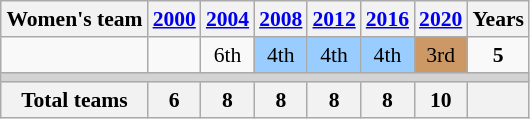<table class="wikitable" style="text-align: center; font-size: 90%; margin-left: 1em;">
<tr>
<th>Women's team</th>
<th><a href='#'>2000</a></th>
<th><a href='#'>2004</a></th>
<th><a href='#'>2008</a></th>
<th><a href='#'>2012</a></th>
<th><a href='#'>2016</a></th>
<th><a href='#'>2020</a></th>
<th>Years</th>
</tr>
<tr>
<td style="text-align: left;"></td>
<td></td>
<td>6th</td>
<td style="background-color: #9acdff;">4th</td>
<td style="background-color: #9acdff;">4th</td>
<td style="background-color: #9acdff;">4th</td>
<td style="background-color: #cc9966;">3rd</td>
<td><strong>5</strong></td>
</tr>
<tr style="background-color: lightgrey;">
<td colspan="8"></td>
</tr>
<tr>
<th>Total teams</th>
<th>6</th>
<th>8</th>
<th>8</th>
<th>8</th>
<th>8</th>
<th>10</th>
<th></th>
</tr>
</table>
